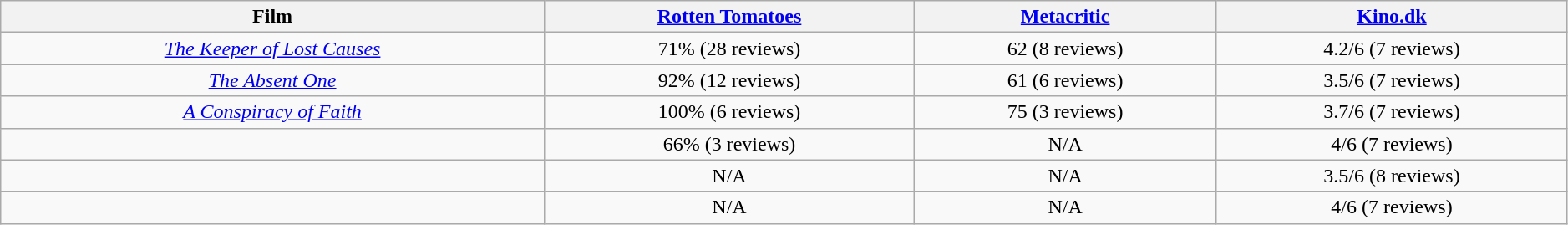<table class="wikitable sortable" style="width:99%; text-align: center;">
<tr>
<th>Film</th>
<th><a href='#'>Rotten Tomatoes</a></th>
<th><a href='#'>Metacritic</a></th>
<th><a href='#'>Kino.dk</a></th>
</tr>
<tr>
<td><em><a href='#'>The Keeper of Lost Causes</a></em></td>
<td>71% (28 reviews)</td>
<td>62 (8 reviews)</td>
<td>4.2/6 (7 reviews)</td>
</tr>
<tr>
<td><em><a href='#'>The Absent One</a></em></td>
<td>92% (12 reviews)</td>
<td>61 (6 reviews)</td>
<td>3.5/6 (7 reviews)</td>
</tr>
<tr>
<td><em><a href='#'>A Conspiracy of Faith</a></em></td>
<td>100% (6 reviews)</td>
<td>75 (3 reviews)</td>
<td>3.7/6 (7 reviews)</td>
</tr>
<tr>
<td><em></em></td>
<td>66% (3 reviews)</td>
<td>N/A</td>
<td>4/6 (7 reviews)</td>
</tr>
<tr>
<td><em></em></td>
<td>N/A</td>
<td>N/A</td>
<td>3.5/6 (8 reviews)</td>
</tr>
<tr>
<td><em></em></td>
<td>N/A</td>
<td>N/A</td>
<td>4/6 (7 reviews)</td>
</tr>
</table>
